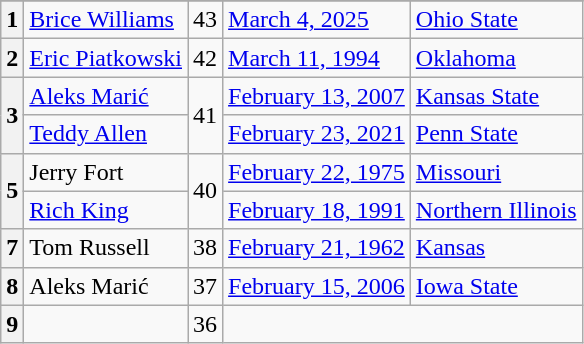<table class="wikitable">
<tr>
</tr>
<tr>
<th>1</th>
<td><a href='#'>Brice Williams</a></td>
<td>43</td>
<td><a href='#'>March 4, 2025</a></td>
<td><a href='#'>Ohio State</a></td>
</tr>
<tr>
<th>2</th>
<td><a href='#'>Eric Piatkowski</a></td>
<td>42</td>
<td><a href='#'>March 11, 1994</a></td>
<td><a href='#'>Oklahoma</a></td>
</tr>
<tr>
<th rowspan=2>3</th>
<td><a href='#'>Aleks Marić</a></td>
<td rowspan=2>41</td>
<td><a href='#'>February 13, 2007</a></td>
<td><a href='#'>Kansas State</a></td>
</tr>
<tr>
<td><a href='#'>Teddy Allen</a></td>
<td><a href='#'>February 23, 2021</a></td>
<td><a href='#'>Penn State</a></td>
</tr>
<tr>
<th rowspan=2>5</th>
<td>Jerry Fort</td>
<td rowspan=2>40</td>
<td><a href='#'>February 22, 1975</a></td>
<td><a href='#'>Missouri</a></td>
</tr>
<tr>
<td><a href='#'>Rich King</a></td>
<td><a href='#'>February 18, 1991</a></td>
<td><a href='#'>Northern Illinois</a></td>
</tr>
<tr>
<th>7</th>
<td>Tom Russell</td>
<td>38</td>
<td><a href='#'>February 21, 1962</a></td>
<td><a href='#'>Kansas</a></td>
</tr>
<tr>
<th>8</th>
<td>Aleks Marić</td>
<td>37</td>
<td><a href='#'>February 15, 2006</a></td>
<td><a href='#'>Iowa State</a></td>
</tr>
<tr>
<th>9</th>
<td></td>
<td>36</td>
<td colspan=2></td>
</tr>
</table>
